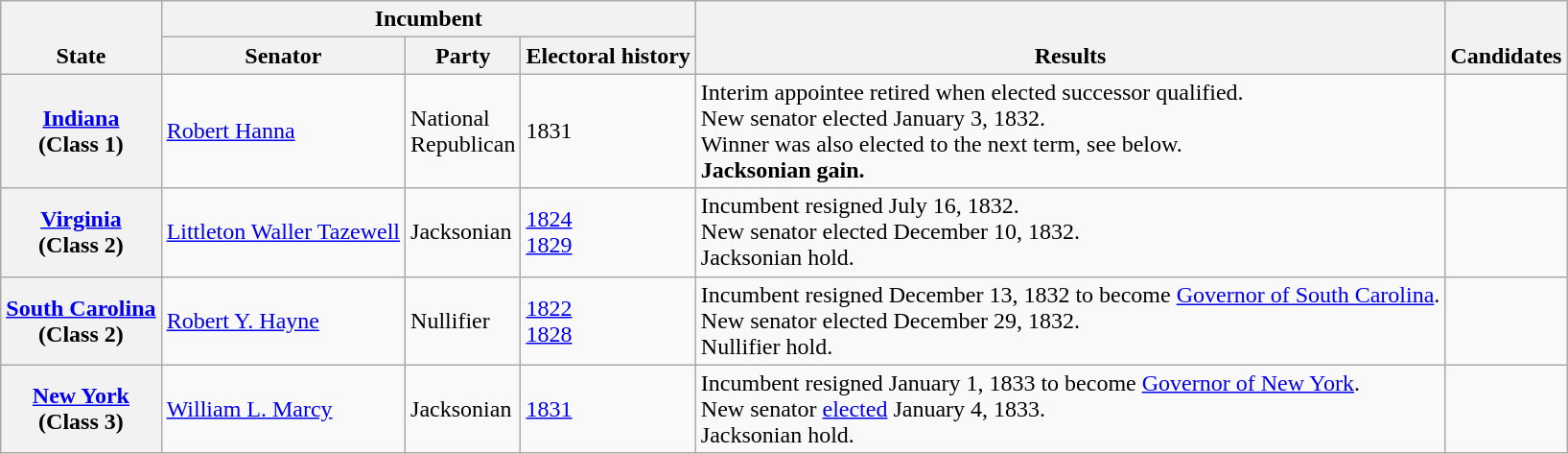<table class=wikitable>
<tr valign=bottom>
<th rowspan=2>State</th>
<th colspan=3>Incumbent</th>
<th rowspan=2>Results</th>
<th rowspan=2>Candidates</th>
</tr>
<tr>
<th>Senator</th>
<th>Party</th>
<th>Electoral history</th>
</tr>
<tr>
<th><a href='#'>Indiana</a><br>(Class 1)</th>
<td><a href='#'>Robert Hanna</a></td>
<td>National<br>Republican</td>
<td>1831 </td>
<td>Interim appointee retired when elected successor qualified.<br>New senator elected January 3, 1832.<br>Winner was also elected to the next term, see below.<br><strong>Jacksonian gain.</strong></td>
<td nowrap></td>
</tr>
<tr>
<th><a href='#'>Virginia</a><br>(Class 2)</th>
<td><a href='#'>Littleton Waller Tazewell</a></td>
<td>Jacksonian</td>
<td><a href='#'>1824 </a><br><a href='#'>1829</a></td>
<td>Incumbent resigned July 16, 1832.<br>New senator elected December 10, 1832.<br>Jacksonian hold.</td>
<td nowrap></td>
</tr>
<tr>
<th><a href='#'>South Carolina</a><br>(Class 2)</th>
<td><a href='#'>Robert Y. Hayne</a></td>
<td>Nullifier</td>
<td><a href='#'>1822</a><br><a href='#'>1828</a></td>
<td>Incumbent resigned December 13, 1832 to become <a href='#'>Governor of South Carolina</a>.<br>New senator elected December 29, 1832.<br>Nullifier hold.</td>
<td nowrap></td>
</tr>
<tr>
<th><a href='#'>New York</a><br>(Class 3)</th>
<td><a href='#'>William L. Marcy</a></td>
<td>Jacksonian</td>
<td><a href='#'>1831</a></td>
<td>Incumbent resigned January 1, 1833 to become <a href='#'>Governor of New York</a>.<br>New senator <a href='#'>elected</a> January 4, 1833.<br>Jacksonian hold.</td>
<td nowrap></td>
</tr>
</table>
